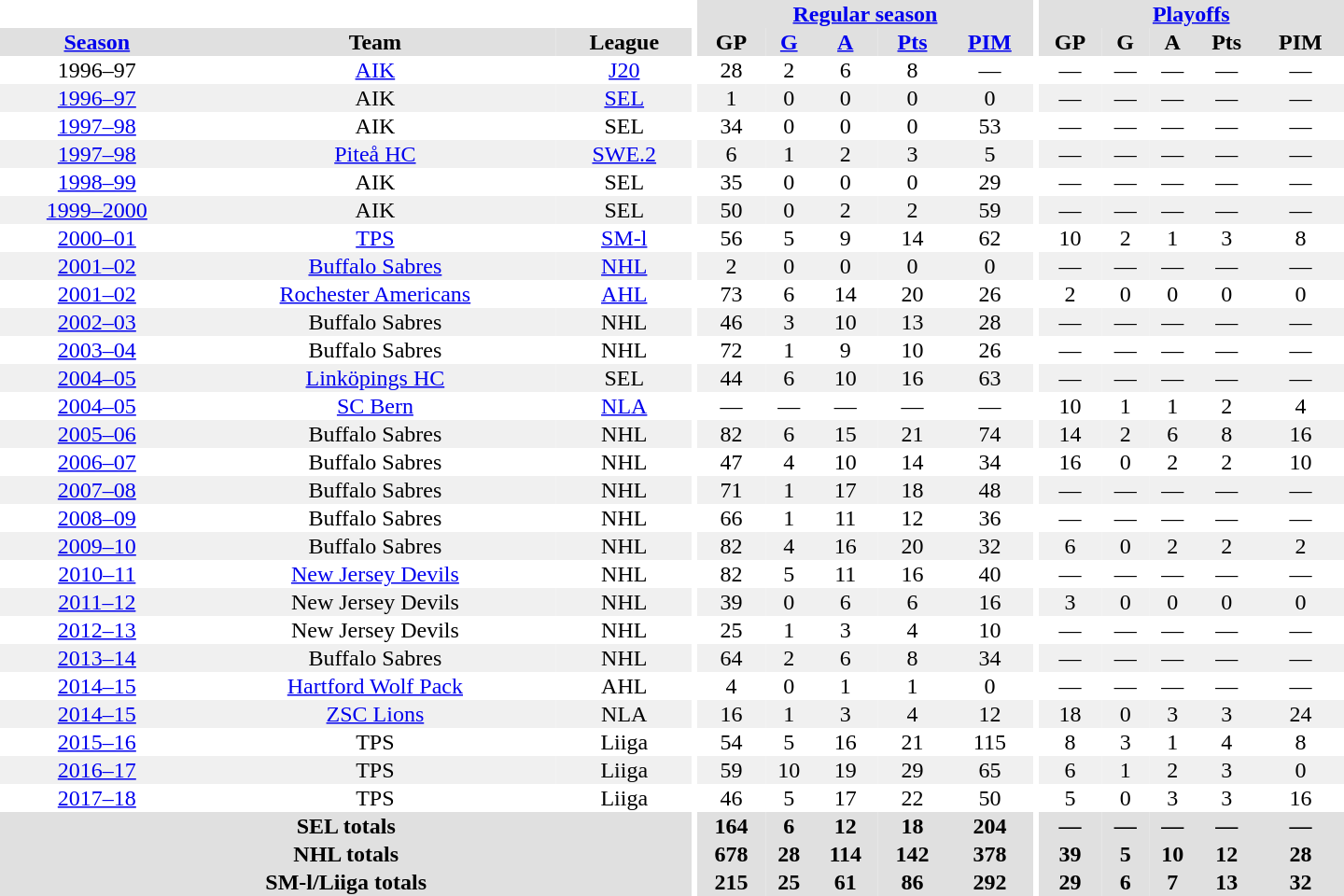<table border="0" cellpadding="1" cellspacing="0" style="text-align:center; width:60em">
<tr bgcolor="#e0e0e0">
<th colspan="3"  bgcolor="#ffffff"></th>
<th rowspan="99" bgcolor="#ffffff"></th>
<th colspan="5"><a href='#'>Regular season</a></th>
<th rowspan="99" bgcolor="#ffffff"></th>
<th colspan="5"><a href='#'>Playoffs</a></th>
</tr>
<tr bgcolor="#e0e0e0">
<th><a href='#'>Season</a></th>
<th>Team</th>
<th>League</th>
<th>GP</th>
<th><a href='#'>G</a></th>
<th><a href='#'>A</a></th>
<th><a href='#'>Pts</a></th>
<th><a href='#'>PIM</a></th>
<th>GP</th>
<th>G</th>
<th>A</th>
<th>Pts</th>
<th>PIM</th>
</tr>
<tr>
<td>1996–97</td>
<td><a href='#'>AIK</a></td>
<td><a href='#'>J20</a></td>
<td>28</td>
<td>2</td>
<td>6</td>
<td>8</td>
<td>—</td>
<td>—</td>
<td>—</td>
<td>—</td>
<td>—</td>
<td>—</td>
</tr>
<tr style="background:#f0f0f0;">
<td><a href='#'>1996–97</a></td>
<td>AIK</td>
<td><a href='#'>SEL</a></td>
<td>1</td>
<td>0</td>
<td>0</td>
<td>0</td>
<td>0</td>
<td>—</td>
<td>—</td>
<td>—</td>
<td>—</td>
<td>—</td>
</tr>
<tr>
<td><a href='#'>1997–98</a></td>
<td>AIK</td>
<td>SEL</td>
<td>34</td>
<td>0</td>
<td>0</td>
<td>0</td>
<td>53</td>
<td>—</td>
<td>—</td>
<td>—</td>
<td>—</td>
<td>—</td>
</tr>
<tr style="background:#f0f0f0;">
<td><a href='#'>1997–98</a></td>
<td><a href='#'>Piteå HC</a></td>
<td><a href='#'>SWE.2</a></td>
<td>6</td>
<td>1</td>
<td>2</td>
<td>3</td>
<td>5</td>
<td>—</td>
<td>—</td>
<td>—</td>
<td>—</td>
<td>—</td>
</tr>
<tr>
<td><a href='#'>1998–99</a></td>
<td>AIK</td>
<td>SEL</td>
<td>35</td>
<td>0</td>
<td>0</td>
<td>0</td>
<td>29</td>
<td>—</td>
<td>—</td>
<td>—</td>
<td>—</td>
<td>—</td>
</tr>
<tr style="background:#f0f0f0;">
<td><a href='#'>1999–2000</a></td>
<td>AIK</td>
<td>SEL</td>
<td>50</td>
<td>0</td>
<td>2</td>
<td>2</td>
<td>59</td>
<td>—</td>
<td>—</td>
<td>—</td>
<td>—</td>
<td>—</td>
</tr>
<tr>
<td><a href='#'>2000–01</a></td>
<td><a href='#'>TPS</a></td>
<td><a href='#'>SM-l</a></td>
<td>56</td>
<td>5</td>
<td>9</td>
<td>14</td>
<td>62</td>
<td>10</td>
<td>2</td>
<td>1</td>
<td>3</td>
<td>8</td>
</tr>
<tr style="background:#f0f0f0;">
<td><a href='#'>2001–02</a></td>
<td><a href='#'>Buffalo Sabres</a></td>
<td><a href='#'>NHL</a></td>
<td>2</td>
<td>0</td>
<td>0</td>
<td>0</td>
<td>0</td>
<td>—</td>
<td>—</td>
<td>—</td>
<td>—</td>
<td>—</td>
</tr>
<tr>
<td><a href='#'>2001–02</a></td>
<td><a href='#'>Rochester Americans</a></td>
<td><a href='#'>AHL</a></td>
<td>73</td>
<td>6</td>
<td>14</td>
<td>20</td>
<td>26</td>
<td>2</td>
<td>0</td>
<td>0</td>
<td>0</td>
<td>0</td>
</tr>
<tr style="background:#f0f0f0;">
<td><a href='#'>2002–03</a></td>
<td>Buffalo Sabres</td>
<td>NHL</td>
<td>46</td>
<td>3</td>
<td>10</td>
<td>13</td>
<td>28</td>
<td>—</td>
<td>—</td>
<td>—</td>
<td>—</td>
<td>—</td>
</tr>
<tr>
<td><a href='#'>2003–04</a></td>
<td>Buffalo Sabres</td>
<td>NHL</td>
<td>72</td>
<td>1</td>
<td>9</td>
<td>10</td>
<td>26</td>
<td>—</td>
<td>—</td>
<td>—</td>
<td>—</td>
<td>—</td>
</tr>
<tr style="background:#f0f0f0;">
<td><a href='#'>2004–05</a></td>
<td><a href='#'>Linköpings HC</a></td>
<td>SEL</td>
<td>44</td>
<td>6</td>
<td>10</td>
<td>16</td>
<td>63</td>
<td>—</td>
<td>—</td>
<td>—</td>
<td>—</td>
<td>—</td>
</tr>
<tr>
<td><a href='#'>2004–05</a></td>
<td><a href='#'>SC Bern</a></td>
<td><a href='#'>NLA</a></td>
<td>—</td>
<td>—</td>
<td>—</td>
<td>—</td>
<td>—</td>
<td>10</td>
<td>1</td>
<td>1</td>
<td>2</td>
<td>4</td>
</tr>
<tr style="background:#f0f0f0;">
<td><a href='#'>2005–06</a></td>
<td>Buffalo Sabres</td>
<td>NHL</td>
<td>82</td>
<td>6</td>
<td>15</td>
<td>21</td>
<td>74</td>
<td>14</td>
<td>2</td>
<td>6</td>
<td>8</td>
<td>16</td>
</tr>
<tr>
<td><a href='#'>2006–07</a></td>
<td>Buffalo Sabres</td>
<td>NHL</td>
<td>47</td>
<td>4</td>
<td>10</td>
<td>14</td>
<td>34</td>
<td>16</td>
<td>0</td>
<td>2</td>
<td>2</td>
<td>10</td>
</tr>
<tr style="background:#f0f0f0;">
<td><a href='#'>2007–08</a></td>
<td>Buffalo Sabres</td>
<td>NHL</td>
<td>71</td>
<td>1</td>
<td>17</td>
<td>18</td>
<td>48</td>
<td>—</td>
<td>—</td>
<td>—</td>
<td>—</td>
<td>—</td>
</tr>
<tr>
<td><a href='#'>2008–09</a></td>
<td>Buffalo Sabres</td>
<td>NHL</td>
<td>66</td>
<td>1</td>
<td>11</td>
<td>12</td>
<td>36</td>
<td>—</td>
<td>—</td>
<td>—</td>
<td>—</td>
<td>—</td>
</tr>
<tr style="background:#f0f0f0;">
<td><a href='#'>2009–10</a></td>
<td>Buffalo Sabres</td>
<td>NHL</td>
<td>82</td>
<td>4</td>
<td>16</td>
<td>20</td>
<td>32</td>
<td>6</td>
<td>0</td>
<td>2</td>
<td>2</td>
<td>2</td>
</tr>
<tr>
<td><a href='#'>2010–11</a></td>
<td><a href='#'>New Jersey Devils</a></td>
<td>NHL</td>
<td>82</td>
<td>5</td>
<td>11</td>
<td>16</td>
<td>40</td>
<td>—</td>
<td>—</td>
<td>—</td>
<td>—</td>
<td>—</td>
</tr>
<tr style="background:#f0f0f0;">
<td><a href='#'>2011–12</a></td>
<td>New Jersey Devils</td>
<td>NHL</td>
<td>39</td>
<td>0</td>
<td>6</td>
<td>6</td>
<td>16</td>
<td>3</td>
<td>0</td>
<td>0</td>
<td>0</td>
<td>0</td>
</tr>
<tr>
<td><a href='#'>2012–13</a></td>
<td>New Jersey Devils</td>
<td>NHL</td>
<td>25</td>
<td>1</td>
<td>3</td>
<td>4</td>
<td>10</td>
<td>—</td>
<td>—</td>
<td>—</td>
<td>—</td>
<td>—</td>
</tr>
<tr style="background:#f0f0f0;">
<td><a href='#'>2013–14</a></td>
<td>Buffalo Sabres</td>
<td>NHL</td>
<td>64</td>
<td>2</td>
<td>6</td>
<td>8</td>
<td>34</td>
<td>—</td>
<td>—</td>
<td>—</td>
<td>—</td>
<td>—</td>
</tr>
<tr>
<td><a href='#'>2014–15</a></td>
<td><a href='#'>Hartford Wolf Pack</a></td>
<td>AHL</td>
<td>4</td>
<td>0</td>
<td>1</td>
<td>1</td>
<td>0</td>
<td>—</td>
<td>—</td>
<td>—</td>
<td>—</td>
<td>—</td>
</tr>
<tr style="background:#f0f0f0;">
<td><a href='#'>2014–15</a></td>
<td><a href='#'>ZSC Lions</a></td>
<td>NLA</td>
<td>16</td>
<td>1</td>
<td>3</td>
<td>4</td>
<td>12</td>
<td>18</td>
<td>0</td>
<td>3</td>
<td>3</td>
<td>24</td>
</tr>
<tr>
<td><a href='#'>2015–16</a></td>
<td>TPS</td>
<td>Liiga</td>
<td>54</td>
<td>5</td>
<td>16</td>
<td>21</td>
<td>115</td>
<td>8</td>
<td>3</td>
<td>1</td>
<td>4</td>
<td>8</td>
</tr>
<tr style="background:#f0f0f0;">
<td><a href='#'>2016–17</a></td>
<td>TPS</td>
<td>Liiga</td>
<td>59</td>
<td>10</td>
<td>19</td>
<td>29</td>
<td>65</td>
<td>6</td>
<td>1</td>
<td>2</td>
<td>3</td>
<td>0</td>
</tr>
<tr>
<td><a href='#'>2017–18</a></td>
<td>TPS</td>
<td>Liiga</td>
<td>46</td>
<td>5</td>
<td>17</td>
<td>22</td>
<td>50</td>
<td>5</td>
<td>0</td>
<td>3</td>
<td>3</td>
<td>16</td>
</tr>
<tr style="background:#e0e0e0;">
<th colspan="3">SEL totals</th>
<th>164</th>
<th>6</th>
<th>12</th>
<th>18</th>
<th>204</th>
<th>—</th>
<th>—</th>
<th>—</th>
<th>—</th>
<th>—</th>
</tr>
<tr style="background:#e0e0e0;">
<th colspan="3">NHL totals</th>
<th>678</th>
<th>28</th>
<th>114</th>
<th>142</th>
<th>378</th>
<th>39</th>
<th>5</th>
<th>10</th>
<th>12</th>
<th>28</th>
</tr>
<tr style="background:#e0e0e0;">
<th colspan="3">SM-l/Liiga totals</th>
<th>215</th>
<th>25</th>
<th>61</th>
<th>86</th>
<th>292</th>
<th>29</th>
<th>6</th>
<th>7</th>
<th>13</th>
<th>32</th>
</tr>
</table>
